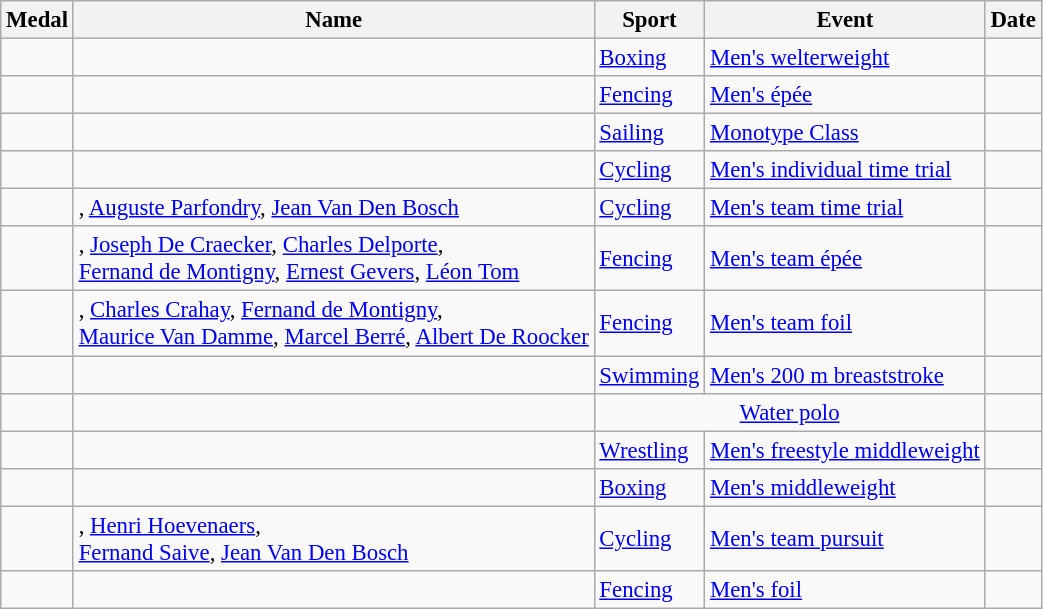<table class="wikitable sortable" style="font-size:95%">
<tr>
<th>Medal</th>
<th>Name</th>
<th>Sport</th>
<th>Event</th>
<th>Date</th>
</tr>
<tr>
<td></td>
<td></td>
<td><a href='#'>Boxing</a></td>
<td><a href='#'>Men's welterweight</a></td>
<td></td>
</tr>
<tr>
<td></td>
<td></td>
<td><a href='#'>Fencing</a></td>
<td><a href='#'>Men's épée</a></td>
<td></td>
</tr>
<tr>
<td></td>
<td></td>
<td><a href='#'>Sailing</a></td>
<td><a href='#'>Monotype Class</a></td>
<td></td>
</tr>
<tr>
<td></td>
<td></td>
<td><a href='#'>Cycling</a></td>
<td><a href='#'>Men's individual time trial</a></td>
<td></td>
</tr>
<tr>
<td></td>
<td>, <a href='#'>Auguste Parfondry</a>, <a href='#'>Jean Van Den Bosch</a></td>
<td><a href='#'>Cycling</a></td>
<td><a href='#'>Men's team time trial</a></td>
<td></td>
</tr>
<tr>
<td></td>
<td>, <a href='#'>Joseph De Craecker</a>, <a href='#'>Charles Delporte</a>,<br><a href='#'>Fernand de Montigny</a>, <a href='#'>Ernest Gevers</a>, <a href='#'>Léon Tom</a></td>
<td><a href='#'>Fencing</a></td>
<td><a href='#'>Men's team épée</a></td>
<td></td>
</tr>
<tr>
<td></td>
<td>, <a href='#'>Charles Crahay</a>, <a href='#'>Fernand de Montigny</a>,<br><a href='#'>Maurice Van Damme</a>, <a href='#'>Marcel Berré</a>, <a href='#'>Albert De Roocker</a></td>
<td><a href='#'>Fencing</a></td>
<td><a href='#'>Men's team foil</a></td>
<td></td>
</tr>
<tr>
<td></td>
<td></td>
<td><a href='#'>Swimming</a></td>
<td><a href='#'>Men's 200 m breaststroke</a></td>
<td></td>
</tr>
<tr>
<td></td>
<td><br></td>
<td colspan=2 align=center><a href='#'>Water polo</a></td>
<td></td>
</tr>
<tr>
<td></td>
<td></td>
<td><a href='#'>Wrestling</a></td>
<td><a href='#'>Men's freestyle middleweight</a></td>
<td></td>
</tr>
<tr>
<td></td>
<td></td>
<td><a href='#'>Boxing</a></td>
<td><a href='#'>Men's middleweight</a></td>
<td></td>
</tr>
<tr>
<td></td>
<td>, <a href='#'>Henri Hoevenaers</a>,<br><a href='#'>Fernand Saive</a>, <a href='#'>Jean Van Den Bosch</a></td>
<td><a href='#'>Cycling</a></td>
<td><a href='#'>Men's team pursuit</a></td>
<td></td>
</tr>
<tr>
<td></td>
<td></td>
<td><a href='#'>Fencing</a></td>
<td><a href='#'>Men's foil</a></td>
<td></td>
</tr>
</table>
